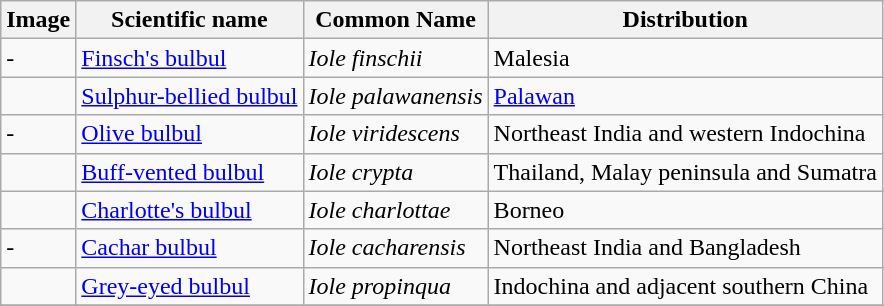<table class="wikitable">
<tr>
<th>Image</th>
<th>Scientific name</th>
<th>Common Name</th>
<th>Distribution</th>
</tr>
<tr>
<td>-</td>
<td><a href='#'>Finsch's bulbul</a></td>
<td><em>Iole finschii</em></td>
<td>Malesia</td>
</tr>
<tr>
<td></td>
<td><a href='#'>Sulphur-bellied bulbul</a></td>
<td><em>Iole palawanensis</em></td>
<td><a href='#'>Palawan</a></td>
</tr>
<tr>
<td>-</td>
<td><a href='#'>Olive bulbul</a></td>
<td><em>Iole viridescens</em></td>
<td>Northeast India and western Indochina</td>
</tr>
<tr>
<td></td>
<td><a href='#'>Buff-vented bulbul</a></td>
<td><em>Iole crypta</em></td>
<td>Thailand, Malay peninsula and Sumatra</td>
</tr>
<tr>
<td></td>
<td><a href='#'>Charlotte's bulbul</a></td>
<td><em>Iole charlottae</em></td>
<td>Borneo</td>
</tr>
<tr>
<td>-</td>
<td><a href='#'>Cachar bulbul</a></td>
<td><em>Iole cacharensis</em></td>
<td>Northeast India and Bangladesh</td>
</tr>
<tr>
<td></td>
<td><a href='#'>Grey-eyed bulbul</a></td>
<td><em>Iole propinqua</em></td>
<td>Indochina and adjacent southern China</td>
</tr>
<tr>
</tr>
</table>
